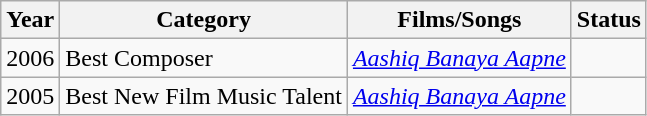<table class="wikitable">
<tr>
<th>Year</th>
<th>Category</th>
<th>Films/Songs</th>
<th>Status</th>
</tr>
<tr>
<td>2006</td>
<td>Best Composer</td>
<td><em><a href='#'>Aashiq Banaya Aapne</a></em></td>
<td></td>
</tr>
<tr>
<td>2005</td>
<td>Best New Film Music Talent</td>
<td><em><a href='#'>Aashiq Banaya Aapne</a></em></td>
<td></td>
</tr>
</table>
